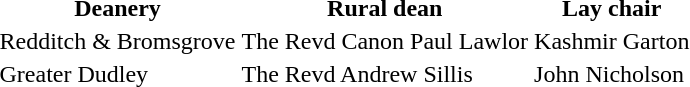<table>
<tr>
<th>Deanery</th>
<th>Rural dean</th>
<th>Lay chair</th>
</tr>
<tr>
<td>Redditch & Bromsgrove</td>
<td>The Revd Canon Paul Lawlor</td>
<td>Kashmir Garton</td>
</tr>
<tr>
<td>Greater Dudley</td>
<td>The Revd Andrew Sillis</td>
<td>John Nicholson</td>
</tr>
<tr>
<td></td>
<td></td>
<td></td>
</tr>
<tr>
<td></td>
<td></td>
<td></td>
</tr>
<tr>
<td></td>
<td></td>
<td></td>
</tr>
<tr>
<td></td>
<td></td>
<td></td>
</tr>
<tr>
<td></td>
<td></td>
<td></td>
</tr>
</table>
